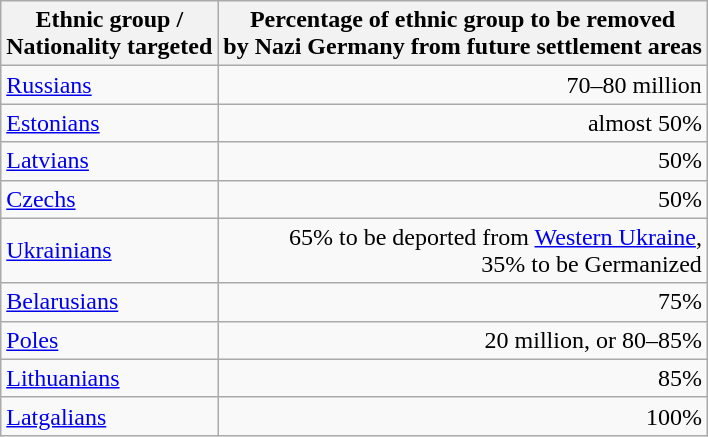<table class="wikitable plainrowheaders" style=border: none; text-align:left;">
<tr>
<th>Ethnic group /<br>Nationality targeted</th>
<th>Percentage of ethnic group to be removed<br>by Nazi Germany from future settlement areas</th>
</tr>
<tr>
<td><a href='#'>Russians</a></td>
<td align="right">70–80 million</td>
</tr>
<tr>
<td><a href='#'>Estonians</a></td>
<td align=right>almost 50%</td>
</tr>
<tr>
<td><a href='#'>Latvians</a></td>
<td align=right>50%</td>
</tr>
<tr>
<td><a href='#'>Czechs</a></td>
<td align=right>50%</td>
</tr>
<tr>
<td><a href='#'>Ukrainians</a></td>
<td align=right>65% to be deported from <a href='#'>Western Ukraine</a>,<br>35% to be Germanized</td>
</tr>
<tr>
<td><a href='#'>Belarusians</a></td>
<td align=right>75%</td>
</tr>
<tr>
<td><a href='#'>Poles</a></td>
<td align=right>20 million, or 80–85%</td>
</tr>
<tr>
<td><a href='#'>Lithuanians</a></td>
<td align=right>85%</td>
</tr>
<tr>
<td><a href='#'>Latgalians</a></td>
<td align=right>100%</td>
</tr>
</table>
